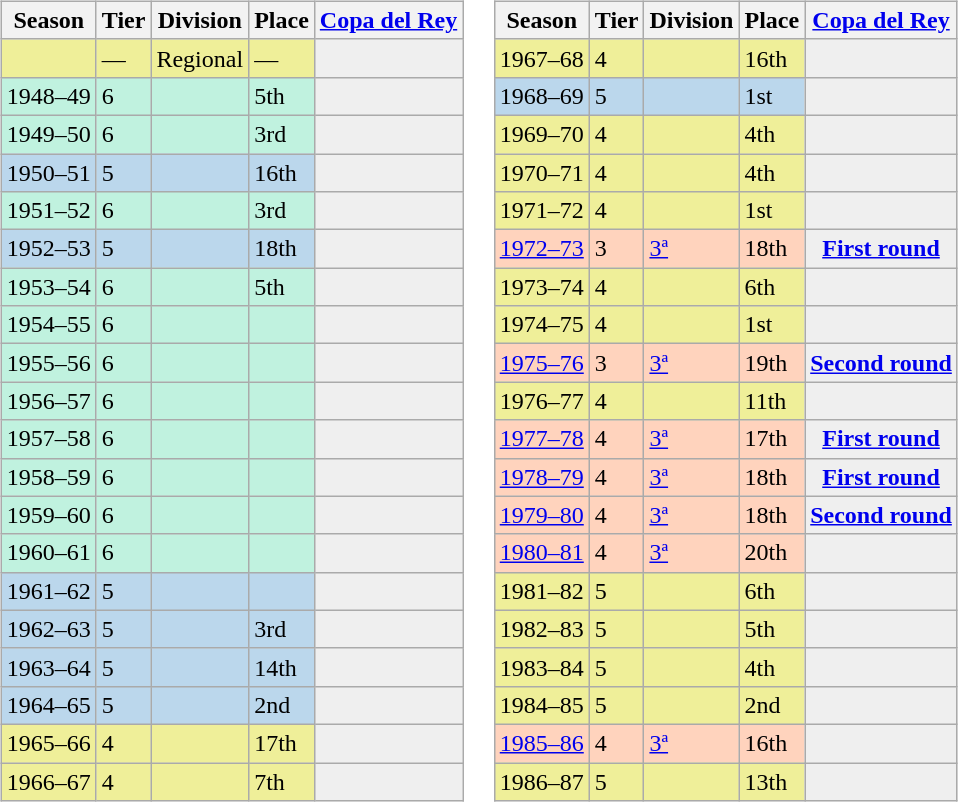<table>
<tr>
<td valign="top" width=0%><br><table class="wikitable">
<tr style="background:#f0f6fa;">
<th>Season</th>
<th>Tier</th>
<th>Division</th>
<th>Place</th>
<th><a href='#'>Copa del Rey</a></th>
</tr>
<tr>
<td style="background:#EFEF99;"></td>
<td style="background:#EFEF99;">—</td>
<td style="background:#EFEF99;">Regional</td>
<td style="background:#EFEF99;">—</td>
<th style="background:#efefef;"></th>
</tr>
<tr>
<td style="background:#C0F2DF;">1948–49</td>
<td style="background:#C0F2DF;">6</td>
<td style="background:#C0F2DF;"></td>
<td style="background:#C0F2DF;">5th</td>
<th style="background:#efefef;"></th>
</tr>
<tr>
<td style="background:#C0F2DF;">1949–50</td>
<td style="background:#C0F2DF;">6</td>
<td style="background:#C0F2DF;"></td>
<td style="background:#C0F2DF;">3rd</td>
<th style="background:#efefef;"></th>
</tr>
<tr>
<td style="background:#BBD7EC;">1950–51</td>
<td style="background:#BBD7EC;">5</td>
<td style="background:#BBD7EC;"></td>
<td style="background:#BBD7EC;">16th</td>
<th style="background:#efefef;"></th>
</tr>
<tr>
<td style="background:#C0F2DF;">1951–52</td>
<td style="background:#C0F2DF;">6</td>
<td style="background:#C0F2DF;"></td>
<td style="background:#C0F2DF;">3rd</td>
<th style="background:#efefef;"></th>
</tr>
<tr>
<td style="background:#BBD7EC;">1952–53</td>
<td style="background:#BBD7EC;">5</td>
<td style="background:#BBD7EC;"></td>
<td style="background:#BBD7EC;">18th</td>
<th style="background:#efefef;"></th>
</tr>
<tr>
<td style="background:#C0F2DF;">1953–54</td>
<td style="background:#C0F2DF;">6</td>
<td style="background:#C0F2DF;"></td>
<td style="background:#C0F2DF;">5th</td>
<th style="background:#efefef;"></th>
</tr>
<tr>
<td style="background:#C0F2DF;">1954–55</td>
<td style="background:#C0F2DF;">6</td>
<td style="background:#C0F2DF;"></td>
<td style="background:#C0F2DF;"></td>
<th style="background:#efefef;"></th>
</tr>
<tr>
<td style="background:#C0F2DF;">1955–56</td>
<td style="background:#C0F2DF;">6</td>
<td style="background:#C0F2DF;"></td>
<td style="background:#C0F2DF;"></td>
<th style="background:#efefef;"></th>
</tr>
<tr>
<td style="background:#C0F2DF;">1956–57</td>
<td style="background:#C0F2DF;">6</td>
<td style="background:#C0F2DF;"></td>
<td style="background:#C0F2DF;"></td>
<th style="background:#efefef;"></th>
</tr>
<tr>
<td style="background:#C0F2DF;">1957–58</td>
<td style="background:#C0F2DF;">6</td>
<td style="background:#C0F2DF;"></td>
<td style="background:#C0F2DF;"></td>
<th style="background:#efefef;"></th>
</tr>
<tr>
<td style="background:#C0F2DF;">1958–59</td>
<td style="background:#C0F2DF;">6</td>
<td style="background:#C0F2DF;"></td>
<td style="background:#C0F2DF;"></td>
<th style="background:#efefef;"></th>
</tr>
<tr>
<td style="background:#C0F2DF;">1959–60</td>
<td style="background:#C0F2DF;">6</td>
<td style="background:#C0F2DF;"></td>
<td style="background:#C0F2DF;"></td>
<th style="background:#efefef;"></th>
</tr>
<tr>
<td style="background:#C0F2DF;">1960–61</td>
<td style="background:#C0F2DF;">6</td>
<td style="background:#C0F2DF;"></td>
<td style="background:#C0F2DF;"></td>
<th style="background:#efefef;"></th>
</tr>
<tr>
<td style="background:#BBD7EC;">1961–62</td>
<td style="background:#BBD7EC;">5</td>
<td style="background:#BBD7EC;"></td>
<td style="background:#BBD7EC;"></td>
<th style="background:#efefef;"></th>
</tr>
<tr>
<td style="background:#BBD7EC;">1962–63</td>
<td style="background:#BBD7EC;">5</td>
<td style="background:#BBD7EC;"></td>
<td style="background:#BBD7EC;">3rd</td>
<th style="background:#efefef;"></th>
</tr>
<tr>
<td style="background:#BBD7EC;">1963–64</td>
<td style="background:#BBD7EC;">5</td>
<td style="background:#BBD7EC;"></td>
<td style="background:#BBD7EC;">14th</td>
<th style="background:#efefef;"></th>
</tr>
<tr>
<td style="background:#BBD7EC;">1964–65</td>
<td style="background:#BBD7EC;">5</td>
<td style="background:#BBD7EC;"></td>
<td style="background:#BBD7EC;">2nd</td>
<th style="background:#efefef;"></th>
</tr>
<tr>
<td style="background:#EFEF99;">1965–66</td>
<td style="background:#EFEF99;">4</td>
<td style="background:#EFEF99;"></td>
<td style="background:#EFEF99;">17th</td>
<th style="background:#efefef;"></th>
</tr>
<tr>
<td style="background:#EFEF99;">1966–67</td>
<td style="background:#EFEF99;">4</td>
<td style="background:#EFEF99;"></td>
<td style="background:#EFEF99;">7th</td>
<th style="background:#efefef;"></th>
</tr>
</table>
</td>
<td valign="top" width=0%><br><table class="wikitable">
<tr style="background:#f0f6fa;">
<th>Season</th>
<th>Tier</th>
<th>Division</th>
<th>Place</th>
<th><a href='#'>Copa del Rey</a></th>
</tr>
<tr>
<td style="background:#EFEF99;">1967–68</td>
<td style="background:#EFEF99;">4</td>
<td style="background:#EFEF99;"></td>
<td style="background:#EFEF99;">16th</td>
<th style="background:#efefef;"></th>
</tr>
<tr>
<td style="background:#BBD7EC;">1968–69</td>
<td style="background:#BBD7EC;">5</td>
<td style="background:#BBD7EC;"></td>
<td style="background:#BBD7EC;">1st</td>
<th style="background:#efefef;"></th>
</tr>
<tr>
<td style="background:#EFEF99;">1969–70</td>
<td style="background:#EFEF99;">4</td>
<td style="background:#EFEF99;"></td>
<td style="background:#EFEF99;">4th</td>
<th style="background:#efefef;"></th>
</tr>
<tr>
<td style="background:#EFEF99;">1970–71</td>
<td style="background:#EFEF99;">4</td>
<td style="background:#EFEF99;"></td>
<td style="background:#EFEF99;">4th</td>
<th style="background:#efefef;"></th>
</tr>
<tr>
<td style="background:#EFEF99;">1971–72</td>
<td style="background:#EFEF99;">4</td>
<td style="background:#EFEF99;"></td>
<td style="background:#EFEF99;">1st</td>
<th style="background:#efefef;"></th>
</tr>
<tr>
<td style="background:#FFD3BD;"><a href='#'>1972–73</a></td>
<td style="background:#FFD3BD;">3</td>
<td style="background:#FFD3BD;"><a href='#'>3ª</a></td>
<td style="background:#FFD3BD;">18th</td>
<th style="background:#efefef;"><a href='#'>First round</a></th>
</tr>
<tr>
<td style="background:#EFEF99;">1973–74</td>
<td style="background:#EFEF99;">4</td>
<td style="background:#EFEF99;"></td>
<td style="background:#EFEF99;">6th</td>
<th style="background:#efefef;"></th>
</tr>
<tr>
<td style="background:#EFEF99;">1974–75</td>
<td style="background:#EFEF99;">4</td>
<td style="background:#EFEF99;"></td>
<td style="background:#EFEF99;">1st</td>
<th style="background:#efefef;"></th>
</tr>
<tr>
<td style="background:#FFD3BD;"><a href='#'>1975–76</a></td>
<td style="background:#FFD3BD;">3</td>
<td style="background:#FFD3BD;"><a href='#'>3ª</a></td>
<td style="background:#FFD3BD;">19th</td>
<th style="background:#efefef;"><a href='#'>Second round</a></th>
</tr>
<tr>
<td style="background:#EFEF99;">1976–77</td>
<td style="background:#EFEF99;">4</td>
<td style="background:#EFEF99;"></td>
<td style="background:#EFEF99;">11th</td>
<th style="background:#efefef;"></th>
</tr>
<tr>
<td style="background:#FFD3BD;"><a href='#'>1977–78</a></td>
<td style="background:#FFD3BD;">4</td>
<td style="background:#FFD3BD;"><a href='#'>3ª</a></td>
<td style="background:#FFD3BD;">17th</td>
<th style="background:#efefef;"><a href='#'>First round</a></th>
</tr>
<tr>
<td style="background:#FFD3BD;"><a href='#'>1978–79</a></td>
<td style="background:#FFD3BD;">4</td>
<td style="background:#FFD3BD;"><a href='#'>3ª</a></td>
<td style="background:#FFD3BD;">18th</td>
<th style="background:#efefef;"><a href='#'>First round</a></th>
</tr>
<tr>
<td style="background:#FFD3BD;"><a href='#'>1979–80</a></td>
<td style="background:#FFD3BD;">4</td>
<td style="background:#FFD3BD;"><a href='#'>3ª</a></td>
<td style="background:#FFD3BD;">18th</td>
<th style="background:#efefef;"><a href='#'>Second round</a></th>
</tr>
<tr>
<td style="background:#FFD3BD;"><a href='#'>1980–81</a></td>
<td style="background:#FFD3BD;">4</td>
<td style="background:#FFD3BD;"><a href='#'>3ª</a></td>
<td style="background:#FFD3BD;">20th</td>
<td style="background:#efefef;"></td>
</tr>
<tr>
<td style="background:#EFEF99;">1981–82</td>
<td style="background:#EFEF99;">5</td>
<td style="background:#EFEF99;"></td>
<td style="background:#EFEF99;">6th</td>
<th style="background:#efefef;"></th>
</tr>
<tr>
<td style="background:#EFEF99;">1982–83</td>
<td style="background:#EFEF99;">5</td>
<td style="background:#EFEF99;"></td>
<td style="background:#EFEF99;">5th</td>
<th style="background:#efefef;"></th>
</tr>
<tr>
<td style="background:#EFEF99;">1983–84</td>
<td style="background:#EFEF99;">5</td>
<td style="background:#EFEF99;"></td>
<td style="background:#EFEF99;">4th</td>
<th style="background:#efefef;"></th>
</tr>
<tr>
<td style="background:#EFEF99;">1984–85</td>
<td style="background:#EFEF99;">5</td>
<td style="background:#EFEF99;"></td>
<td style="background:#EFEF99;">2nd</td>
<th style="background:#efefef;"></th>
</tr>
<tr>
<td style="background:#FFD3BD;"><a href='#'>1985–86</a></td>
<td style="background:#FFD3BD;">4</td>
<td style="background:#FFD3BD;"><a href='#'>3ª</a></td>
<td style="background:#FFD3BD;">16th</td>
<td style="background:#efefef;"></td>
</tr>
<tr>
<td style="background:#EFEF99;">1986–87</td>
<td style="background:#EFEF99;">5</td>
<td style="background:#EFEF99;"></td>
<td style="background:#EFEF99;">13th</td>
<th style="background:#efefef;"></th>
</tr>
</table>
</td>
</tr>
</table>
